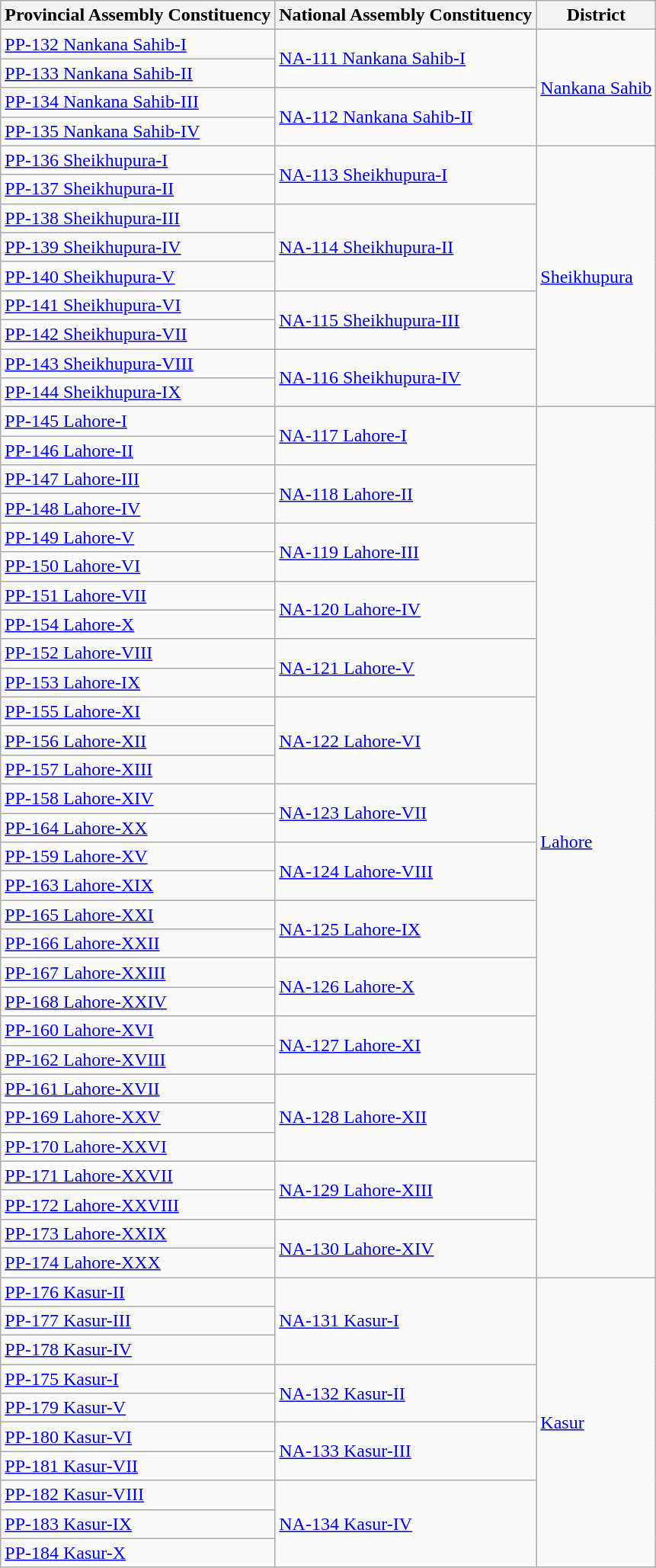<table class="wikitable sortable static-row-numbers static-row-header-hash">
<tr>
<th>Provincial Assembly Constituency</th>
<th>National Assembly Constituency</th>
<th>District</th>
</tr>
<tr>
<td><a href='#'>PP-132 Nankana Sahib-I</a></td>
<td rowspan="2"><a href='#'>NA-111 Nankana Sahib-I</a></td>
<td rowspan="4"><a href='#'>Nankana Sahib</a></td>
</tr>
<tr>
<td><a href='#'>PP-133 Nankana Sahib-II</a></td>
</tr>
<tr>
<td><a href='#'>PP-134 Nankana Sahib-III</a></td>
<td rowspan="2"><a href='#'>NA-112 Nankana Sahib-II</a></td>
</tr>
<tr>
<td><a href='#'>PP-135 Nankana Sahib-IV</a></td>
</tr>
<tr>
<td><a href='#'>PP-136 Sheikhupura-I</a></td>
<td rowspan="2"><a href='#'>NA-113 Sheikhupura-I</a></td>
<td rowspan="9"><a href='#'>Sheikhupura</a></td>
</tr>
<tr>
<td><a href='#'>PP-137 Sheikhupura-II</a></td>
</tr>
<tr>
<td><a href='#'>PP-138 Sheikhupura-III</a></td>
<td rowspan="3"><a href='#'>NA-114 Sheikhupura-II</a></td>
</tr>
<tr>
<td><a href='#'>PP-139 Sheikhupura-IV</a></td>
</tr>
<tr>
<td><a href='#'>PP-140 Sheikhupura-V</a></td>
</tr>
<tr>
<td><a href='#'>PP-141 Sheikhupura-VI</a></td>
<td rowspan="2"><a href='#'>NA-115 Sheikhupura-III</a></td>
</tr>
<tr>
<td><a href='#'>PP-142 Sheikhupura-VII</a></td>
</tr>
<tr>
<td><a href='#'>PP-143 Sheikhupura-VIII</a></td>
<td rowspan="2"><a href='#'>NA-116 Sheikhupura-IV</a></td>
</tr>
<tr>
<td><a href='#'>PP-144 Sheikhupura-IX</a></td>
</tr>
<tr>
<td><a href='#'>PP-145 Lahore-I</a></td>
<td rowspan="2"><a href='#'>NA-117 Lahore-I</a></td>
<td rowspan="30"><a href='#'>Lahore</a></td>
</tr>
<tr>
<td><a href='#'>PP-146 Lahore-II</a></td>
</tr>
<tr>
<td><a href='#'>PP-147 Lahore-III</a></td>
<td rowspan="2"><a href='#'>NA-118 Lahore-II</a></td>
</tr>
<tr>
<td><a href='#'>PP-148 Lahore-IV</a></td>
</tr>
<tr>
<td><a href='#'>PP-149 Lahore-V</a></td>
<td rowspan="2"><a href='#'>NA-119 Lahore-III</a></td>
</tr>
<tr>
<td><a href='#'>PP-150 Lahore-VI</a></td>
</tr>
<tr>
<td><a href='#'>PP-151 Lahore-VII</a></td>
<td rowspan="2"><a href='#'>NA-120 Lahore-IV</a></td>
</tr>
<tr>
<td><a href='#'>PP-154 Lahore-X</a></td>
</tr>
<tr>
<td><a href='#'>PP-152 Lahore-VIII</a></td>
<td rowspan="2"><a href='#'>NA-121 Lahore-V</a></td>
</tr>
<tr>
<td><a href='#'>PP-153 Lahore-IX</a></td>
</tr>
<tr>
<td><a href='#'>PP-155 Lahore-XI</a></td>
<td rowspan="3"><a href='#'>NA-122 Lahore-VI</a></td>
</tr>
<tr>
<td><a href='#'>PP-156 Lahore-XII</a></td>
</tr>
<tr>
<td><a href='#'>PP-157 Lahore-XIII</a></td>
</tr>
<tr>
<td><a href='#'>PP-158 Lahore-XIV</a></td>
<td rowspan="2"><a href='#'>NA-123 Lahore-VII</a></td>
</tr>
<tr>
<td><a href='#'>PP-164 Lahore-XX</a></td>
</tr>
<tr>
<td><a href='#'>PP-159 Lahore-XV</a></td>
<td rowspan="2"><a href='#'>NA-124 Lahore-VIII</a></td>
</tr>
<tr>
<td><a href='#'>PP-163 Lahore-XIX</a></td>
</tr>
<tr>
<td><a href='#'>PP-165 Lahore-XXI</a></td>
<td rowspan="2"><a href='#'>NA-125 Lahore-IX</a></td>
</tr>
<tr>
<td><a href='#'>PP-166 Lahore-XXII</a></td>
</tr>
<tr>
<td><a href='#'>PP-167 Lahore-XXIII</a></td>
<td rowspan="2"><a href='#'>NA-126 Lahore-X</a></td>
</tr>
<tr>
<td><a href='#'>PP-168 Lahore-XXIV</a></td>
</tr>
<tr>
<td><a href='#'>PP-160 Lahore-XVI</a></td>
<td rowspan="2"><a href='#'>NA-127 Lahore-XI</a></td>
</tr>
<tr>
<td><a href='#'>PP-162 Lahore-XVIII</a></td>
</tr>
<tr>
<td><a href='#'>PP-161 Lahore-XVII</a></td>
<td rowspan="3"><a href='#'>NA-128 Lahore-XII</a></td>
</tr>
<tr>
<td><a href='#'>PP-169 Lahore-XXV</a></td>
</tr>
<tr>
<td><a href='#'>PP-170 Lahore-XXVI</a></td>
</tr>
<tr>
<td><a href='#'>PP-171 Lahore-XXVII</a></td>
<td rowspan="2"><a href='#'>NA-129 Lahore-XIII</a></td>
</tr>
<tr>
<td><a href='#'>PP-172 Lahore-XXVIII</a></td>
</tr>
<tr>
<td><a href='#'>PP-173 Lahore-XXIX</a></td>
<td rowspan="2"><a href='#'>NA-130 Lahore-XIV</a></td>
</tr>
<tr>
<td><a href='#'>PP-174 Lahore-XXX</a></td>
</tr>
<tr>
<td><a href='#'>PP-176 Kasur-II</a></td>
<td rowspan="3"><a href='#'>NA-131 Kasur-I</a></td>
<td rowspan="10"><a href='#'>Kasur</a></td>
</tr>
<tr>
<td><a href='#'>PP-177 Kasur-III</a></td>
</tr>
<tr>
<td><a href='#'>PP-178 Kasur-IV</a></td>
</tr>
<tr>
<td><a href='#'>PP-175 Kasur-I</a></td>
<td rowspan="2"><a href='#'>NA-132 Kasur-II</a></td>
</tr>
<tr>
<td><a href='#'>PP-179 Kasur-V</a></td>
</tr>
<tr>
<td><a href='#'>PP-180 Kasur-VI</a></td>
<td rowspan="2"><a href='#'>NA-133 Kasur-III</a></td>
</tr>
<tr>
<td><a href='#'>PP-181 Kasur-VII</a></td>
</tr>
<tr>
<td><a href='#'>PP-182 Kasur-VIII</a></td>
<td rowspan="3"><a href='#'>NA-134 Kasur-IV</a></td>
</tr>
<tr>
<td><a href='#'>PP-183 Kasur-IX</a></td>
</tr>
<tr>
<td><a href='#'>PP-184 Kasur-X</a></td>
</tr>
</table>
